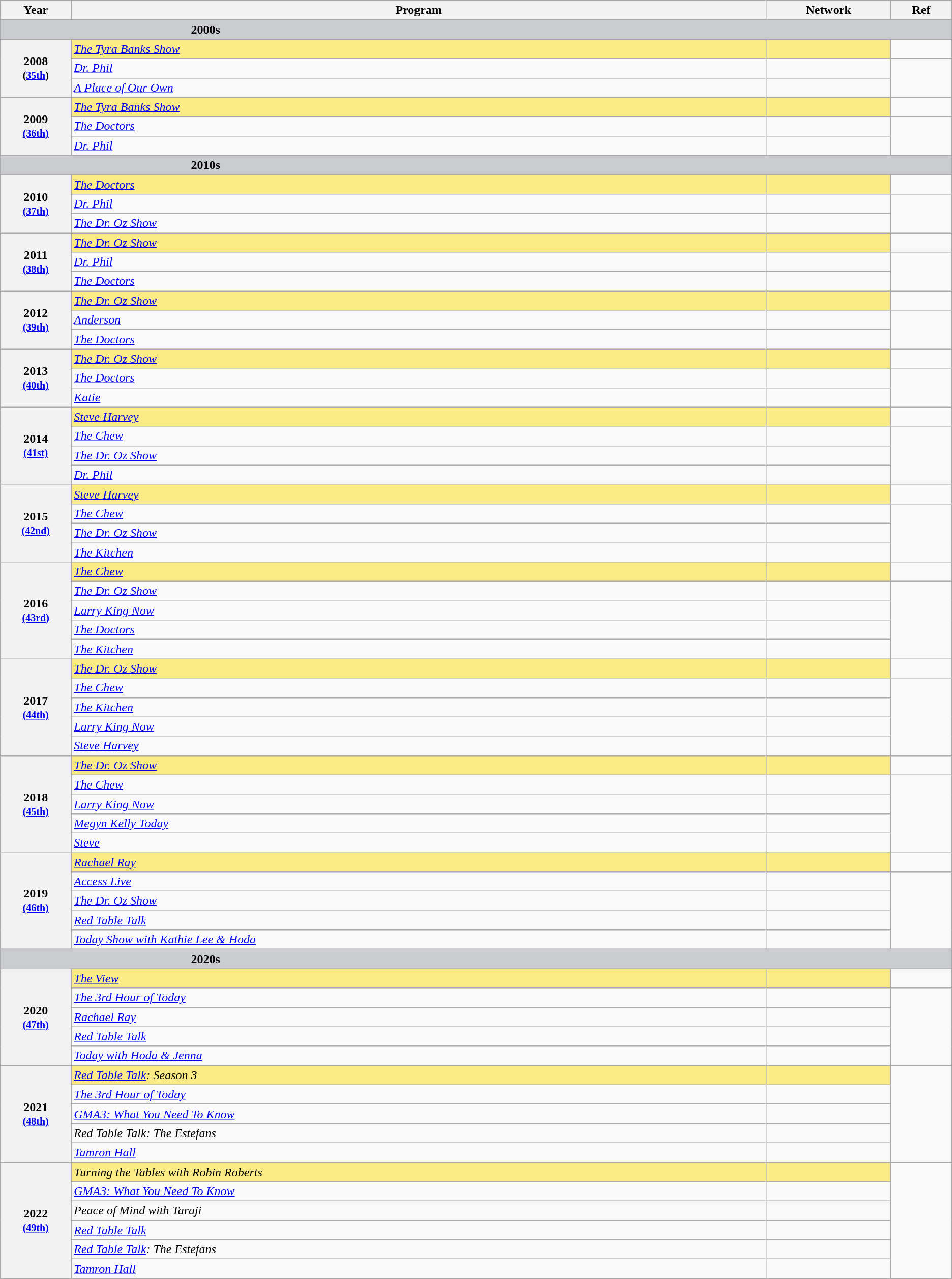<table class="wikitable">
<tr style="background:#bebebe;">
<th style="width:1%;">Year</th>
<th style="width:15%;">Program</th>
<th style="width:2%;">Network</th>
<th style="width:1%;">Ref</th>
</tr>
<tr>
<td colspan=4 data-sort-value="ω" style="background-color:#CACCD0; font-weight:bold; padding-left:20%">2000s</td>
</tr>
<tr>
<th scope="row" rowspan=3 style="text-align:center">2008 <br><small>(<a href='#'>35th</a>) </small></th>
<td style="background:#FAEB86"><em><a href='#'>The Tyra Banks Show</a></em> </td>
<td style="background:#FAEB86"></td>
<td></td>
</tr>
<tr>
<td><em><a href='#'>Dr. Phil</a></em></td>
<td></td>
<td rowspan=2 style="text-align:center;"></td>
</tr>
<tr>
<td><em><a href='#'>A Place of Our Own</a></em></td>
<td></td>
</tr>
<tr>
<th scope="row" rowspan=3 style="text-align:center">2009 <br><small><a href='#'>(36th)</a></small></th>
<td style="background:#FAEB86"><em><a href='#'>The Tyra Banks Show</a></em> </td>
<td style="background:#FAEB86"></td>
<td></td>
</tr>
<tr>
<td><em><a href='#'>The Doctors</a></em></td>
<td></td>
<td rowspan=2></td>
</tr>
<tr>
<td><em><a href='#'>Dr. Phil</a></em></td>
<td></td>
</tr>
<tr>
<td colspan=4 data-sort-value="ω" style="background-color:#CACCD0; font-weight:bold; padding-left:20%">2010s</td>
</tr>
<tr>
<th scope="row" rowspan=3 style="text-align:center">2010 <br><small><a href='#'>(37th)</a></small></th>
<td style="background:#FAEB86"><em><a href='#'>The Doctors</a></em> </td>
<td style="background:#FAEB86"></td>
<td></td>
</tr>
<tr>
<td><em><a href='#'>Dr. Phil</a></em></td>
<td></td>
<td rowspan=2></td>
</tr>
<tr>
<td><em><a href='#'>The Dr. Oz Show</a></em></td>
<td></td>
</tr>
<tr>
<th scope="row"  rowspan=3 style="text-align:center">2011 <br><small><a href='#'>(38th)</a></small></th>
<td style="background:#FAEB86"><em><a href='#'>The Dr. Oz Show</a></em> </td>
<td style="background:#FAEB86"></td>
<td></td>
</tr>
<tr>
<td><em><a href='#'>Dr. Phil</a></em></td>
<td></td>
<td rowspan=2></td>
</tr>
<tr>
<td><em><a href='#'>The Doctors</a></em></td>
<td></td>
</tr>
<tr>
<th scope="row" rowspan=3 style="text-align:center">2012 <br><small><a href='#'>(39th)</a></small></th>
<td style="background:#FAEB86"><em><a href='#'>The Dr. Oz Show</a></em> </td>
<td style="background:#FAEB86"></td>
<td></td>
</tr>
<tr>
<td><em><a href='#'>Anderson</a></em></td>
<td></td>
<td rowspan=2></td>
</tr>
<tr>
<td><em><a href='#'>The Doctors</a></em></td>
<td></td>
</tr>
<tr>
<th scope="row" rowspan=3 style="text-align:center">2013 <br><small><a href='#'>(40th)</a></small></th>
<td style="background:#FAEB86"><em><a href='#'>The Dr. Oz Show</a></em> </td>
<td style="background:#FAEB86"></td>
<td></td>
</tr>
<tr>
<td><em><a href='#'>The Doctors</a></em></td>
<td></td>
<td rowspan="2"></td>
</tr>
<tr>
<td><em><a href='#'>Katie</a></em></td>
<td></td>
</tr>
<tr>
<th scope="row" rowspan=4 style="text-align:center">2014 <br><small><a href='#'>(41st)</a></small></th>
<td style="background:#FAEB86"><em><a href='#'>Steve Harvey</a></em> </td>
<td style="background:#FAEB86"></td>
<td></td>
</tr>
<tr>
<td><em><a href='#'>The Chew</a></em></td>
<td></td>
<td rowspan="3"></td>
</tr>
<tr>
<td><em><a href='#'>The Dr. Oz Show</a></em></td>
<td></td>
</tr>
<tr>
<td><em><a href='#'>Dr. Phil</a></em></td>
<td></td>
</tr>
<tr>
<th scope="row" rowspan=4 style="text-align:center">2015 <br><small><a href='#'>(42nd)</a></small></th>
<td style="background:#FAEB86"><em><a href='#'>Steve Harvey</a></em> </td>
<td style="background:#FAEB86"></td>
<td></td>
</tr>
<tr>
<td><em><a href='#'>The Chew</a></em></td>
<td></td>
<td rowspan=3></td>
</tr>
<tr>
<td><em><a href='#'>The Dr. Oz Show</a></em></td>
<td></td>
</tr>
<tr>
<td><em><a href='#'>The Kitchen</a></em></td>
<td></td>
</tr>
<tr>
<th scope="row" rowspan=5 style="text-align:center">2016 <br><small><a href='#'>(43rd)</a></small></th>
<td style="background:#FAEB86"><em><a href='#'>The Chew</a></em> </td>
<td style="background:#FAEB86"></td>
<td></td>
</tr>
<tr>
<td><em><a href='#'>The Dr. Oz Show</a></em></td>
<td></td>
<td rowspan=4></td>
</tr>
<tr>
<td><em><a href='#'>Larry King Now</a></em></td>
<td></td>
</tr>
<tr>
<td><em><a href='#'>The Doctors</a></em></td>
<td></td>
</tr>
<tr>
<td><em><a href='#'>The Kitchen</a></em></td>
<td></td>
</tr>
<tr>
<th scope="row" rowspan=5 style="text-align:center">2017 <br><small><a href='#'>(44th)</a></small></th>
<td style="background:#FAEB86"><em><a href='#'>The Dr. Oz Show</a></em> </td>
<td style="background:#FAEB86"></td>
<td></td>
</tr>
<tr>
<td><em><a href='#'>The Chew</a></em></td>
<td></td>
<td rowspan=4></td>
</tr>
<tr>
<td><em><a href='#'>The Kitchen</a></em></td>
<td></td>
</tr>
<tr>
<td><em><a href='#'>Larry King Now</a></em></td>
<td></td>
</tr>
<tr>
<td><em><a href='#'>Steve Harvey</a></em></td>
<td></td>
</tr>
<tr>
<th scope="row" rowspan=5 style="text-align:center">2018 <br><small><a href='#'>(45th)</a></small></th>
<td style="background:#FAEB86"><em><a href='#'>The Dr. Oz Show</a></em> </td>
<td style="background:#FAEB86"></td>
<td></td>
</tr>
<tr>
<td><em><a href='#'>The Chew</a></em></td>
<td></td>
<td rowspan=4></td>
</tr>
<tr>
<td><em><a href='#'>Larry King Now</a></em></td>
<td></td>
</tr>
<tr>
<td><em><a href='#'>Megyn Kelly Today</a></em></td>
<td></td>
</tr>
<tr>
<td><em><a href='#'>Steve</a></em></td>
<td></td>
</tr>
<tr>
<th scope="row" rowspan=5 style="text-align:center">2019 <br><small><a href='#'>(46th)</a></small></th>
<td style="background:#FAEB86"><em><a href='#'>Rachael Ray</a></em> </td>
<td style="background:#FAEB86"></td>
<td></td>
</tr>
<tr>
<td><em><a href='#'>Access Live</a></em></td>
<td></td>
<td rowspan=4></td>
</tr>
<tr>
<td><em><a href='#'>The Dr. Oz Show</a></em></td>
<td></td>
</tr>
<tr>
<td><em><a href='#'>Red Table Talk</a></em></td>
<td></td>
</tr>
<tr>
<td><em><a href='#'>Today Show with Kathie Lee & Hoda</a></em></td>
<td></td>
</tr>
<tr>
<td colspan=4 data-sort-value="ω" style="background-color:#CACCD0; font-weight:bold; padding-left:20%">2020s</td>
</tr>
<tr>
<th scope="row" rowspan=6 style="text-align:center">2020 <br><small><a href='#'>(47th)</a></small></th>
</tr>
<tr>
<td style="background:#FAEB86"><em><a href='#'>The View</a></em> </td>
<td style="background:#FAEB86"></td>
<td></td>
</tr>
<tr>
<td><em><a href='#'>The 3rd Hour of Today</a></em></td>
<td></td>
<td rowspan=4></td>
</tr>
<tr>
<td><em><a href='#'>Rachael Ray</a></em></td>
<td></td>
</tr>
<tr>
<td><em><a href='#'>Red Table Talk</a></em></td>
<td></td>
</tr>
<tr>
<td><em><a href='#'>Today with Hoda & Jenna</a></em></td>
<td></td>
</tr>
<tr>
<th scope="row" rowspan=6 style="text-align:center">2021 <br><small><a href='#'>(48th)</a></small></th>
</tr>
<tr>
<td style="background:#FAEB86"><em><a href='#'>Red Table Talk</a>: Season 3</em> </td>
<td style="background:#FAEB86"></td>
<td rowspan=6></td>
</tr>
<tr>
<td><em><a href='#'>The 3rd Hour of Today</a></em></td>
<td></td>
</tr>
<tr>
<td><em><a href='#'>GMA3: What You Need To Know</a></em></td>
<td></td>
</tr>
<tr>
<td><em>Red Table Talk: The Estefans</em></td>
<td></td>
</tr>
<tr>
<td><em><a href='#'>Tamron Hall</a></em></td>
<td></td>
</tr>
<tr>
<th scope="row" rowspan=7 style="text-align:center">2022 <br><small><a href='#'>(49th)</a></small></th>
</tr>
<tr>
<td style="background:#FAEB86"><em>Turning the Tables with Robin Roberts</em> </td>
<td style="background:#FAEB86"></td>
<td rowspan=7></td>
</tr>
<tr>
<td><em><a href='#'>GMA3: What You Need To Know</a></em></td>
<td></td>
</tr>
<tr>
<td><em>Peace of Mind with Taraji</em></td>
<td></td>
</tr>
<tr>
<td><em><a href='#'>Red Table Talk</a></em></td>
<td></td>
</tr>
<tr>
<td><em><a href='#'>Red Table Talk</a>: The Estefans</em></td>
<td></td>
</tr>
<tr>
<td><em><a href='#'>Tamron Hall</a></em></td>
<td></td>
</tr>
</table>
